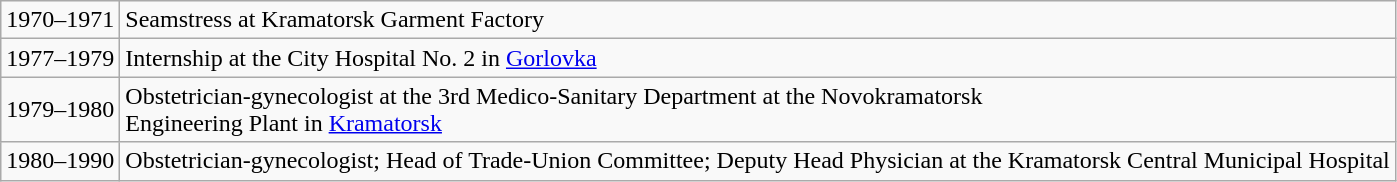<table class="wikitable">
<tr>
<td>1970–1971</td>
<td>Seamstress at Kramatorsk Garment Factory</td>
</tr>
<tr>
<td>1977–1979</td>
<td>Internship at the City Hospital No. 2 in <a href='#'>Gorlovka</a></td>
</tr>
<tr>
<td>1979–1980</td>
<td>Obstetrician-gynecologist at the 3rd Medico-Sanitary Department at the Novokramatorsk<br>Engineering Plant in <a href='#'>Kramatorsk</a></td>
</tr>
<tr>
<td>1980–1990</td>
<td>Obstetrician-gynecologist; Head of Trade-Union Committee; Deputy Head Physician at the Kramatorsk Central Municipal Hospital</td>
</tr>
</table>
